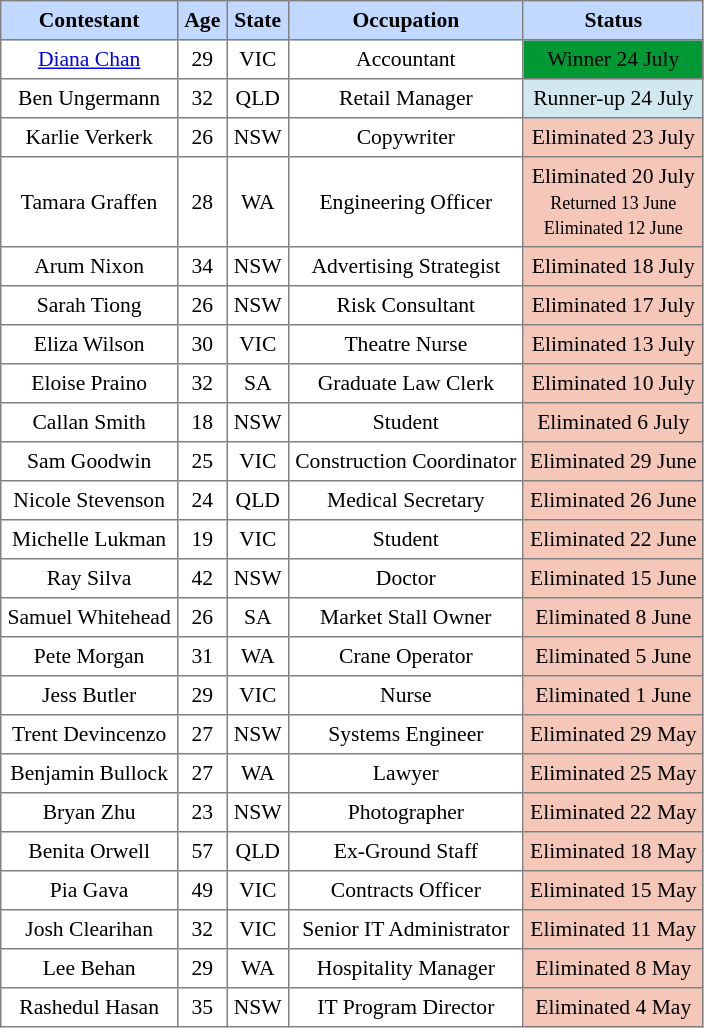<table class="sortable" border="1" cellpadding="4" cellspacing="0" style="text-align:center; font-size:90%; border-collapse:collapse;">
<tr style="background:#C1D8FF;">
<th>Contestant</th>
<th>Age</th>
<th>State</th>
<th>Occupation</th>
<th>Status</th>
</tr>
<tr>
<td><a href='#'>Diana Chan</a></td>
<td>29</td>
<td>VIC</td>
<td>Accountant</td>
<td style="background:#093;"><span>Winner 24 July</span></td>
</tr>
<tr>
<td>Ben Ungermann</td>
<td>32</td>
<td>QLD</td>
<td>Retail Manager</td>
<td style="background:#d1e8ef; text-align:center;">Runner-up 24 July</td>
</tr>
<tr>
<td>Karlie Verkerk</td>
<td>26</td>
<td>NSW</td>
<td>Copywriter</td>
<td style="background:#f4c7b8; text-align:center">Eliminated 23 July</td>
</tr>
<tr>
<td>Tamara Graffen</td>
<td>28</td>
<td>WA</td>
<td>Engineering Officer</td>
<td style="background:#f4c7b8; text-align:center;">Eliminated 20 July<br><small>Returned 13 June</small><br><small>Eliminated 12 June</small></td>
</tr>
<tr>
<td>Arum Nixon</td>
<td>34</td>
<td>NSW</td>
<td>Advertising Strategist</td>
<td style="background:#f4c7b8; text-align:center;">Eliminated 18 July</td>
</tr>
<tr>
<td>Sarah Tiong</td>
<td>26</td>
<td>NSW</td>
<td>Risk Consultant</td>
<td style="background:#f4c7b8; text-align:center;">Eliminated 17 July</td>
</tr>
<tr>
<td>Eliza Wilson</td>
<td>30</td>
<td>VIC</td>
<td>Theatre Nurse</td>
<td style="background:#f4c7b8; text-align:center;">Eliminated 13 July</td>
</tr>
<tr>
<td>Eloise Praino</td>
<td>32</td>
<td>SA</td>
<td>Graduate Law Clerk</td>
<td style="background:#f4c7b8; text-align:center;">Eliminated 10 July</td>
</tr>
<tr>
<td>Callan Smith</td>
<td>18</td>
<td>NSW</td>
<td>Student</td>
<td style="background:#f4c7b8; text-align:center;">Eliminated 6 July</td>
</tr>
<tr>
<td>Sam Goodwin</td>
<td>25</td>
<td>VIC</td>
<td>Construction Coordinator</td>
<td style="background:#f4c7b8; text-align:center;">Eliminated 29 June</td>
</tr>
<tr>
<td>Nicole Stevenson</td>
<td>24</td>
<td>QLD</td>
<td>Medical Secretary</td>
<td style="background:#f4c7b8; text-align:center;">Eliminated 26 June</td>
</tr>
<tr>
<td>Michelle Lukman</td>
<td>19</td>
<td>VIC</td>
<td>Student</td>
<td style="background:#f4c7b8; text-align:center;">Eliminated 22 June</td>
</tr>
<tr>
<td>Ray Silva</td>
<td>42</td>
<td>NSW</td>
<td>Doctor</td>
<td style="background:#f4c7b8; text-align:center;">Eliminated 15 June</td>
</tr>
<tr>
<td>Samuel Whitehead</td>
<td>26</td>
<td>SA</td>
<td>Market Stall Owner</td>
<td style="background:#f4c7b8; text-align:center;">Eliminated 8 June</td>
</tr>
<tr>
<td>Pete Morgan</td>
<td>31</td>
<td>WA</td>
<td>Crane Operator</td>
<td style="background:#f4c7b8; text-align:center;">Eliminated 5 June</td>
</tr>
<tr>
<td>Jess Butler</td>
<td>29</td>
<td>VIC</td>
<td>Nurse</td>
<td style="background:#f4c7b8; text-align:center;">Eliminated 1 June</td>
</tr>
<tr>
<td>Trent Devincenzo</td>
<td>27</td>
<td>NSW</td>
<td>Systems Engineer</td>
<td style="background:#f4c7b8; text-align:center;">Eliminated 29 May</td>
</tr>
<tr>
<td>Benjamin Bullock</td>
<td>27</td>
<td>WA</td>
<td>Lawyer</td>
<td style="background:#f4c7b8; text-align:center;">Eliminated 25 May</td>
</tr>
<tr>
<td>Bryan Zhu</td>
<td>23</td>
<td>NSW</td>
<td>Photographer</td>
<td style="background:#f4c7b8; text-align:center;">Eliminated 22 May</td>
</tr>
<tr>
<td>Benita Orwell</td>
<td>57</td>
<td>QLD</td>
<td>Ex-Ground Staff</td>
<td style="background:#f4c7b8; text-align:center;">Eliminated 18 May</td>
</tr>
<tr>
<td>Pia Gava</td>
<td>49</td>
<td>VIC</td>
<td>Contracts Officer</td>
<td style="background:#f4c7b8; text-align:center;">Eliminated 15 May</td>
</tr>
<tr>
<td>Josh Clearihan</td>
<td>32</td>
<td>VIC</td>
<td>Senior IT Administrator</td>
<td style="background:#f4c7b8; text-align:center;">Eliminated 11 May</td>
</tr>
<tr>
<td>Lee Behan</td>
<td>29</td>
<td>WA</td>
<td>Hospitality Manager</td>
<td style="background:#f4c7b8; text-align:center;">Eliminated 8 May</td>
</tr>
<tr>
<td>Rashedul Hasan</td>
<td>35</td>
<td>NSW</td>
<td>IT Program Director</td>
<td style="background:#f4c7b8; text-align:center;">Eliminated 4 May</td>
</tr>
</table>
